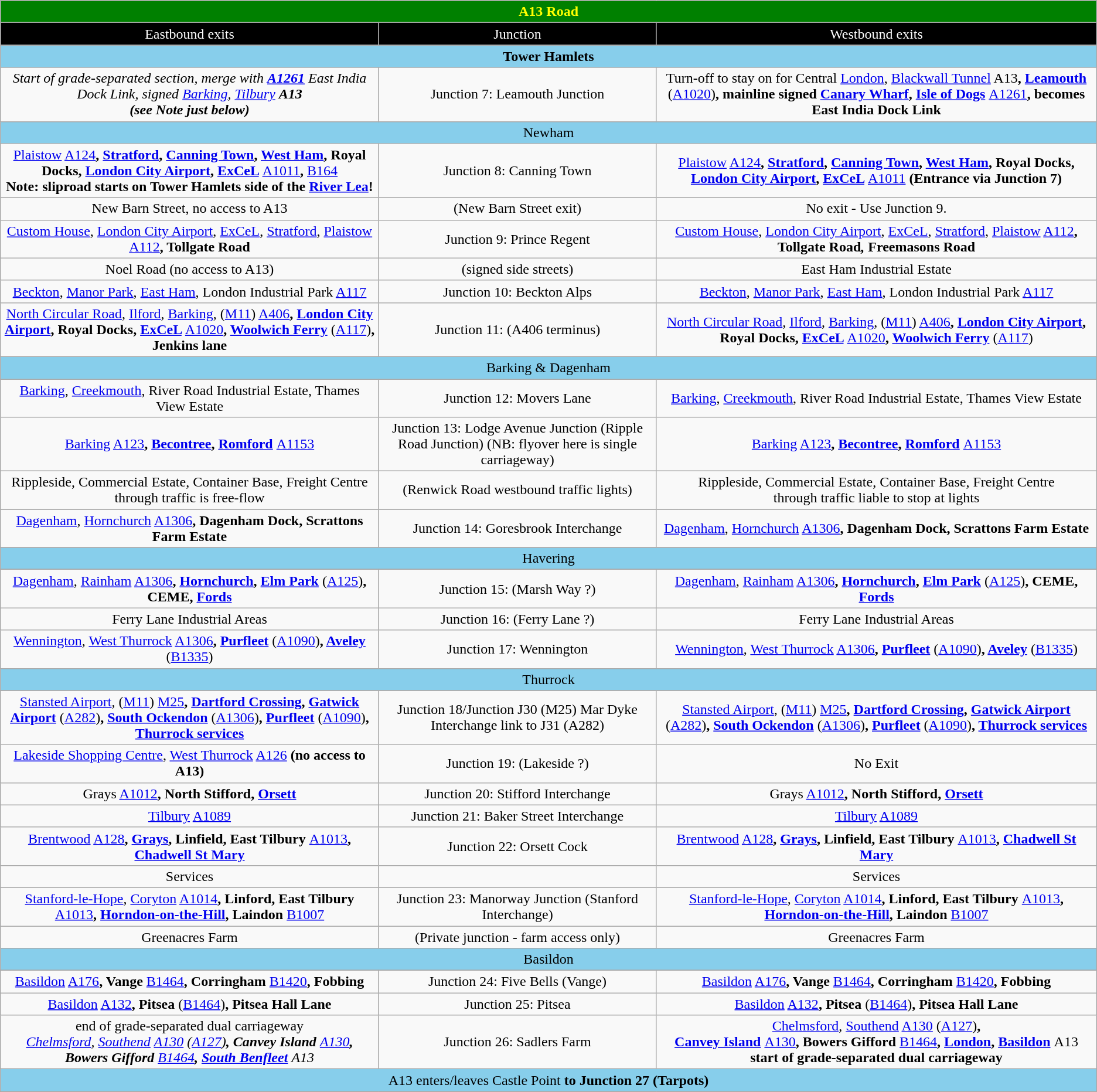<table class="wikitable">
<tr align="center" bgcolor="green" style="color: yellow;">
<td colspan="3"><strong>A13 Road</strong></td>
</tr>
<tr align="center" bgcolor="000000" style="color: white">
<td>Eastbound exits</td>
<td>Junction</td>
<td>Westbound exits</td>
</tr>
<tr align 'center'>
</tr>
<tr align="center" bgcolor="skyblue" style="color: black;">
<td colspan="3"><strong>Tower Hamlets</strong></td>
</tr>
<tr align='center'>
<td><em>Start of grade-separated section, merge with <strong><a href='#'>A1261</a></strong> East India Dock Link, signed <a href='#'>Barking</a>, <a href='#'>Tilbury</a> <strong>A13<strong><em><br></em>(see Note just below)<em></td>
<td>Junction 7: Leamouth Junction</td>
<td></em>Turn-off to stay on for Central <a href='#'>London</a>, <a href='#'>Blackwall Tunnel</a> </strong>A13<strong>, <a href='#'>Leamouth</a> </strong>(<a href='#'>A1020</a>)<strong>, mainline signed <a href='#'>Canary Wharf</a>, <a href='#'>Isle of Dogs</a> </strong><a href='#'>A1261</a><strong>, becomes East India Dock Link<em></td>
</tr>
<tr align="center" bgcolor="skyblue" style="color: black;">
<td colspan="3"></strong>Newham<strong></td>
</tr>
<tr align='center'>
<td><a href='#'>Plaistow</a> </strong><a href='#'>A124</a><strong>, <a href='#'>Stratford</a>, <a href='#'>Canning Town</a>, <a href='#'>West Ham</a>, Royal Docks, <a href='#'>London City Airport</a>, <a href='#'>ExCeL</a> </strong><a href='#'>A1011</a><strong>, </strong><a href='#'>B164</a><strong><br></em>Note: sliproad starts on Tower Hamlets side of the <a href='#'>River Lea</a>!<em></td>
<td>Junction 8: Canning Town</td>
<td><a href='#'>Plaistow</a> </strong><a href='#'>A124</a><strong>, <a href='#'>Stratford</a>, <a href='#'>Canning Town</a>, <a href='#'>West Ham</a>, Royal Docks, <a href='#'>London City Airport</a>, <a href='#'>ExCeL</a> </strong><a href='#'>A1011</a><strong> (Entrance via Junction 7)</td>
</tr>
<tr align='center'>
<td></em>New Barn Street, no access to A13<em></td>
<td>(New Barn Street exit)</td>
<td></em>No exit - Use Junction 9.<em></td>
</tr>
<tr align='center'>
<td><a href='#'>Custom House</a>, <a href='#'>London City Airport</a>, <a href='#'>ExCeL</a>, <a href='#'>Stratford</a>, <a href='#'>Plaistow</a> </strong><a href='#'>A112</a><strong>, </em>Tollgate Road<em></td>
<td>Junction 9: Prince Regent</td>
<td><a href='#'>Custom House</a>, <a href='#'>London City Airport</a>, <a href='#'>ExCeL</a>, <a href='#'>Stratford</a>, <a href='#'>Plaistow</a> </strong><a href='#'>A112</a><strong>, </em>Tollgate Road<em>, </em>Freemasons Road<em></td>
</tr>
<tr align='center'>
<td></em>Noel Road (no access to A13)<em></td>
<td>(signed side streets)</td>
<td>East Ham Industrial Estate</td>
</tr>
<tr align='center'>
<td><a href='#'>Beckton</a>, <a href='#'>Manor Park</a>, <a href='#'>East Ham</a>, London Industrial Park </strong><a href='#'>A117</a><strong></td>
<td>Junction 10: Beckton Alps</td>
<td><a href='#'>Beckton</a>, <a href='#'>Manor Park</a>, <a href='#'>East Ham</a>, London Industrial Park </strong><a href='#'>A117</a><strong></td>
</tr>
<tr align='center'>
<td><a href='#'>North Circular Road</a>, <a href='#'>Ilford</a>, <a href='#'>Barking</a>, (<a href='#'>M11</a>) </strong><a href='#'>A406</a><strong>, <a href='#'>London City Airport</a>, Royal Docks, <a href='#'>ExCeL</a> </strong><a href='#'>A1020</a><strong>, <a href='#'>Woolwich Ferry</a> </strong>(<a href='#'>A117</a>)<strong>, </em>Jenkins lane<em></td>
<td>Junction 11: (A406 terminus)</td>
<td><a href='#'>North Circular Road</a>, <a href='#'>Ilford</a>, <a href='#'>Barking</a>, (<a href='#'>M11</a>) </strong><a href='#'>A406</a><strong>, <a href='#'>London City Airport</a>, Royal Docks, <a href='#'>ExCeL</a> </strong><a href='#'>A1020</a><strong>, <a href='#'>Woolwich Ferry</a> </strong>(<a href='#'>A117</a>)<strong></td>
</tr>
<tr align="center" bgcolor="skyblue" style="color: black;">
<td colspan="3"></strong>Barking & Dagenham<strong></td>
</tr>
<tr align='center'>
</tr>
<tr align='center'>
<td><a href='#'>Barking</a>, <a href='#'>Creekmouth</a>, River Road Industrial Estate, Thames View Estate</td>
<td>Junction 12: Movers Lane</td>
<td><a href='#'>Barking</a>, <a href='#'>Creekmouth</a>, River Road Industrial Estate, Thames View Estate</td>
</tr>
<tr align='center'>
<td><a href='#'>Barking</a> </strong><a href='#'>A123</a><strong>, <a href='#'>Becontree</a>, <a href='#'>Romford</a> </strong><a href='#'>A1153</a><strong></td>
<td>Junction 13: Lodge Avenue Junction (Ripple Road Junction) </em>(NB: flyover here is single carriageway)<em></td>
<td><a href='#'>Barking</a> </strong><a href='#'>A123</a><strong>, <a href='#'>Becontree</a>, <a href='#'>Romford</a> </strong><a href='#'>A1153</a><strong></td>
</tr>
<tr align='center'>
<td>Rippleside, Commercial Estate, Container Base, Freight Centre<br></em>through traffic is free-flow<em></td>
<td>(Renwick Road westbound traffic lights)</td>
<td>Rippleside, Commercial Estate, Container Base, Freight Centre<br></em>through traffic liable to stop at lights<em></td>
</tr>
<tr align='center'>
<td><a href='#'>Dagenham</a>, <a href='#'>Hornchurch</a> </strong><a href='#'>A1306</a><strong>, Dagenham Dock, Scrattons Farm Estate</td>
<td>Junction 14: Goresbrook Interchange</td>
<td><a href='#'>Dagenham</a>, <a href='#'>Hornchurch</a> </strong><a href='#'>A1306</a><strong>, Dagenham Dock, Scrattons Farm Estate</td>
</tr>
<tr align='center'>
</tr>
<tr align="center" bgcolor="skyblue" style="color: black;">
<td colspan="3"></strong>Havering<strong></td>
</tr>
<tr align='center'>
</tr>
<tr align='center'>
<td><a href='#'>Dagenham</a>, <a href='#'>Rainham</a> </strong><a href='#'>A1306</a><strong>, <a href='#'>Hornchurch</a>, <a href='#'>Elm Park</a> </strong>(<a href='#'>A125</a>)<strong>, </em>CEME, <a href='#'>Fords</a><em></td>
<td>Junction 15: (Marsh Way ?)</td>
<td><a href='#'>Dagenham</a>, <a href='#'>Rainham</a> </strong><a href='#'>A1306</a><strong>, <a href='#'>Hornchurch</a>, <a href='#'>Elm Park</a> </strong>(<a href='#'>A125</a>)<strong>, </em>CEME, <a href='#'>Fords</a><em></td>
</tr>
<tr align='center'>
<td>Ferry Lane Industrial Areas</td>
<td>Junction 16: (Ferry Lane ?)</td>
<td>Ferry Lane Industrial Areas</td>
</tr>
<tr align='center'>
<td><a href='#'>Wennington</a>, <a href='#'>West Thurrock</a> </strong><a href='#'>A1306</a><strong>, <a href='#'>Purfleet</a> </strong>(<a href='#'>A1090</a>)<strong>, <a href='#'>Aveley</a> </strong>(<a href='#'>B1335</a>)<strong></td>
<td>Junction 17: Wennington</td>
<td><a href='#'>Wennington</a>, <a href='#'>West Thurrock</a> </strong><a href='#'>A1306</a><strong>, <a href='#'>Purfleet</a> </strong>(<a href='#'>A1090</a>)<strong>, <a href='#'>Aveley</a> </strong>(<a href='#'>B1335</a>)<strong></td>
</tr>
<tr align="center" bgcolor="skyblue" style="color: black;">
<td colspan="3"></strong>Thurrock<strong></td>
</tr>
<tr align='center'>
</tr>
<tr align='center'>
<td><a href='#'>Stansted Airport</a>, (<a href='#'>M11</a>) </strong><a href='#'>M25</a><strong>, <a href='#'>Dartford Crossing</a>, <a href='#'>Gatwick Airport</a> </strong>(<a href='#'>A282</a>)<strong>, <a href='#'>South Ockendon</a> </strong>(<a href='#'>A1306</a>)<strong>, <a href='#'>Purfleet</a> </strong>(<a href='#'>A1090</a>)<strong>, </em><a href='#'>Thurrock services</a><em></td>
<td>Junction 18/Junction J30 (M25) Mar Dyke Interchange </em>link to J31 (A282)<em></td>
<td><a href='#'>Stansted Airport</a>, (<a href='#'>M11</a>) </strong><a href='#'>M25</a><strong>, <a href='#'>Dartford Crossing</a>, <a href='#'>Gatwick Airport</a> </strong>(<a href='#'>A282</a>)<strong>, <a href='#'>South Ockendon</a> </strong>(<a href='#'>A1306</a>)<strong>, <a href='#'>Purfleet</a> </strong>(<a href='#'>A1090</a>)<strong>, </em><a href='#'>Thurrock services</a><em></td>
</tr>
<tr align='center'>
<td><a href='#'>Lakeside Shopping Centre</a>, <a href='#'>West Thurrock</a> </strong><a href='#'>A126</a><strong> </em>(no access to A13)<em></td>
<td>Junction 19: (Lakeside ?)</td>
<td></em>No Exit<em></td>
</tr>
<tr align='center'>
<td>Grays </strong><a href='#'>A1012</a><strong>, North Stifford, <a href='#'>Orsett</a></td>
<td>Junction 20: Stifford Interchange</td>
<td>Grays </strong><a href='#'>A1012</a><strong>, North Stifford, <a href='#'>Orsett</a></td>
</tr>
<tr align='center'>
<td><a href='#'>Tilbury</a> </strong><a href='#'>A1089</a><strong></td>
<td>Junction 21: Baker Street Interchange</td>
<td><a href='#'>Tilbury</a> </strong><a href='#'>A1089</a><strong></td>
</tr>
<tr align='center'>
<td><a href='#'>Brentwood</a> </strong><a href='#'>A128</a><strong>, <a href='#'>Grays</a>, Linfield, East Tilbury </strong><a href='#'>A1013</a><strong>, <a href='#'>Chadwell St Mary</a></td>
<td>Junction 22: Orsett Cock</td>
<td><a href='#'>Brentwood</a> </strong><a href='#'>A128</a><strong>, <a href='#'>Grays</a>, Linfield, East Tilbury </strong><a href='#'>A1013</a><strong>, <a href='#'>Chadwell St Mary</a></td>
</tr>
<tr align='center'>
<td></em>Services<em></td>
<td></td>
<td></em>Services<em></td>
</tr>
<tr align='center'>
<td><a href='#'>Stanford-le-Hope</a>, <a href='#'>Coryton</a> </strong><a href='#'>A1014</a><strong>, Linford, East Tilbury </strong><a href='#'>A1013</a><strong>, <a href='#'>Horndon-on-the-Hill</a>, Laindon </strong><a href='#'>B1007</a><strong></td>
<td>Junction 23: Manorway Junction (Stanford Interchange)</td>
<td><a href='#'>Stanford-le-Hope</a>, <a href='#'>Coryton</a> </strong><a href='#'>A1014</a><strong>, Linford, East Tilbury </strong><a href='#'>A1013</a><strong>, <a href='#'>Horndon-on-the-Hill</a>, Laindon </strong><a href='#'>B1007</a><strong></td>
</tr>
<tr align='center'>
<td></em>Greenacres Farm<em></td>
<td>(Private junction - farm access only)</td>
<td></em>Greenacres Farm<em></td>
</tr>
<tr align="center" bgcolor="skyblue" style="color: black;">
<td colspan="3"></strong>Basildon<strong></td>
</tr>
<tr align='center'>
</tr>
<tr align='center'>
<td><a href='#'>Basildon</a> </strong><a href='#'>A176</a><strong>, Vange </strong><a href='#'>B1464</a><strong>, Corringham </strong><a href='#'>B1420</a><strong>, Fobbing</td>
<td>Junction 24: Five Bells (Vange)</td>
<td><a href='#'>Basildon</a> </strong><a href='#'>A176</a><strong>, Vange </strong><a href='#'>B1464</a><strong>, Corringham </strong><a href='#'>B1420</a><strong>, Fobbing</td>
</tr>
<tr align='center'>
<td><a href='#'>Basildon</a> </strong><a href='#'>A132</a><strong>, Pitsea </strong>(<a href='#'>B1464</a>)<strong>, </em>Pitsea Hall Lane<em></td>
<td>Junction 25: Pitsea</td>
<td><a href='#'>Basildon</a> </strong><a href='#'>A132</a><strong>, Pitsea </strong>(<a href='#'>B1464</a>)<strong>, </em>Pitsea Hall Lane<em></td>
</tr>
<tr align='center'>
<td></em>end of grade-separated dual carriageway<em><br><a href='#'>Chelmsford</a>, <a href='#'>Southend</a> </strong><a href='#'>A130</a> (<a href='#'>A127</a>)<strong>, 
Canvey Island </strong><a href='#'>A130</a><strong>, 
Bowers Gifford </strong><a href='#'>B1464</a><strong>,
<a href='#'>South Benfleet</a> </strong>A13<strong></td>
<td>Junction 26: Sadlers Farm</td>
<td><a href='#'>Chelmsford</a>, <a href='#'>Southend</a> </strong><a href='#'>A130</a> (<a href='#'>A127</a>)<strong>,<br><a href='#'>Canvey Island</a> </strong><a href='#'>A130</a><strong>, 
Bowers Gifford </strong><a href='#'>B1464</a><strong>, 
<a href='#'>London</a>, <a href='#'>Basildon</a> </strong>A13<strong> 
</em>start of grade-separated dual carriageway<em></td>
</tr>
<tr align="center" bgcolor="skyblue" style="color: black;">
<td colspan="3">A13 enters/leaves </strong>Castle Point<strong> to Junction 27 (Tarpots)</td>
</tr>
<tr align='center'>
</tr>
</table>
